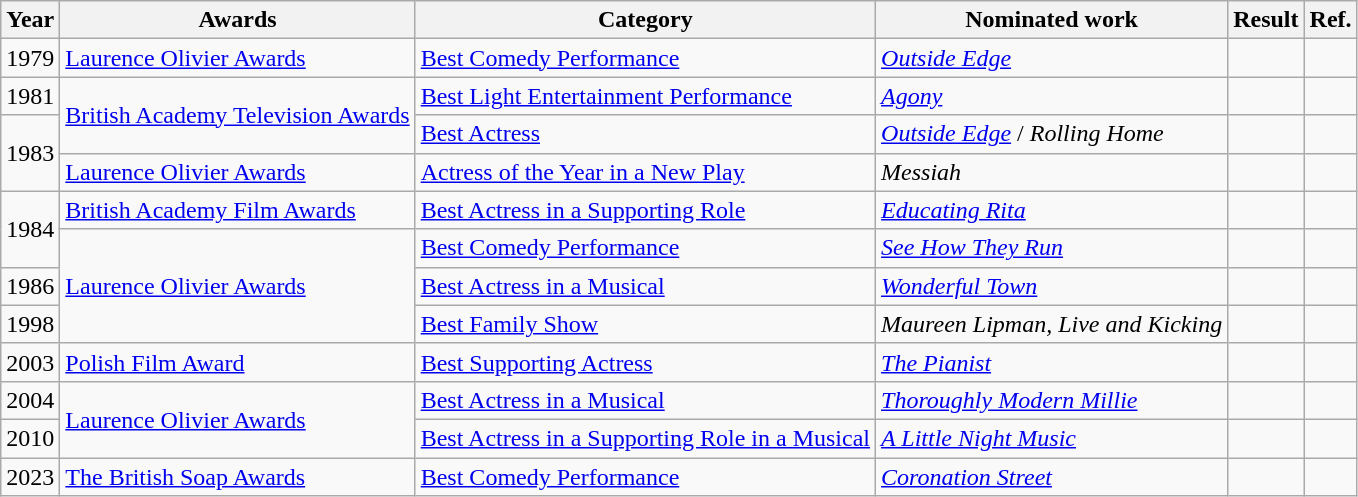<table class="wikitable">
<tr>
<th>Year</th>
<th>Awards</th>
<th>Category</th>
<th>Nominated work</th>
<th>Result</th>
<th>Ref.</th>
</tr>
<tr>
<td>1979</td>
<td><a href='#'>Laurence Olivier Awards</a></td>
<td><a href='#'>Best Comedy Performance</a></td>
<td><a href='#'><em>Outside Edge</em></a></td>
<td></td>
<td></td>
</tr>
<tr>
<td>1981</td>
<td rowspan="2"><a href='#'>British Academy Television Awards</a></td>
<td><a href='#'>Best Light Entertainment Performance</a></td>
<td><a href='#'><em>Agony</em></a></td>
<td></td>
<td></td>
</tr>
<tr>
<td rowspan="2">1983</td>
<td><a href='#'>Best Actress</a></td>
<td><a href='#'><em>Outside Edge</em></a> / <em>Rolling Home</em></td>
<td></td>
<td></td>
</tr>
<tr>
<td><a href='#'>Laurence Olivier Awards</a></td>
<td><a href='#'>Actress of the Year in a New Play</a></td>
<td><em>Messiah</em></td>
<td></td>
<td></td>
</tr>
<tr>
<td rowspan="2">1984</td>
<td><a href='#'>British Academy Film Awards</a></td>
<td><a href='#'>Best Actress in a Supporting Role</a></td>
<td><a href='#'><em>Educating Rita</em></a></td>
<td></td>
<td></td>
</tr>
<tr>
<td rowspan="3"><a href='#'>Laurence Olivier Awards</a></td>
<td><a href='#'>Best Comedy Performance</a></td>
<td><a href='#'><em>See How They Run</em></a></td>
<td></td>
<td></td>
</tr>
<tr>
<td>1986</td>
<td><a href='#'>Best Actress in a Musical</a></td>
<td><a href='#'><em>Wonderful Town</em></a></td>
<td></td>
<td></td>
</tr>
<tr>
<td>1998</td>
<td><a href='#'>Best Family Show</a></td>
<td><em>Maureen Lipman, Live and Kicking</em></td>
<td></td>
<td></td>
</tr>
<tr>
<td>2003</td>
<td><a href='#'>Polish Film Award</a></td>
<td><a href='#'>Best Supporting Actress</a></td>
<td><a href='#'><em>The Pianist</em></a></td>
<td></td>
<td></td>
</tr>
<tr>
<td>2004</td>
<td rowspan="2"><a href='#'>Laurence Olivier Awards</a></td>
<td><a href='#'>Best Actress in a Musical</a></td>
<td><a href='#'><em>Thoroughly Modern Millie</em></a></td>
<td></td>
<td></td>
</tr>
<tr>
<td>2010</td>
<td><a href='#'>Best Actress in a Supporting Role in a Musical</a></td>
<td><a href='#'><em>A Little Night Music</em></a></td>
<td></td>
<td></td>
</tr>
<tr>
<td>2023</td>
<td><a href='#'>The British Soap Awards</a></td>
<td><a href='#'>Best Comedy Performance</a></td>
<td><a href='#'><em>Coronation Street</em></a></td>
<td></td>
<td></td>
</tr>
</table>
